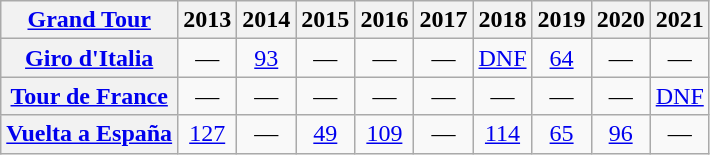<table class="wikitable plainrowheaders">
<tr>
<th scope="col"><a href='#'>Grand Tour</a></th>
<th scope="col">2013</th>
<th scope="col">2014</th>
<th scope="col">2015</th>
<th scope="col">2016</th>
<th scope="col">2017</th>
<th scope="col">2018</th>
<th scope="col">2019</th>
<th scope="col">2020</th>
<th scope="col">2021</th>
</tr>
<tr style="text-align:center;">
<th scope="row"> <a href='#'>Giro d'Italia</a></th>
<td>—</td>
<td><a href='#'>93</a></td>
<td>—</td>
<td>—</td>
<td>—</td>
<td><a href='#'>DNF</a></td>
<td><a href='#'>64</a></td>
<td>—</td>
<td>—</td>
</tr>
<tr style="text-align:center;">
<th scope="row"> <a href='#'>Tour de France</a></th>
<td>—</td>
<td>—</td>
<td>—</td>
<td>—</td>
<td>—</td>
<td>—</td>
<td>—</td>
<td>—</td>
<td><a href='#'>DNF</a></td>
</tr>
<tr style="text-align:center;">
<th scope="row"> <a href='#'>Vuelta a España</a></th>
<td><a href='#'>127</a></td>
<td>—</td>
<td><a href='#'>49</a></td>
<td><a href='#'>109</a></td>
<td>—</td>
<td><a href='#'>114</a></td>
<td><a href='#'>65</a></td>
<td><a href='#'>96</a></td>
<td>—</td>
</tr>
</table>
